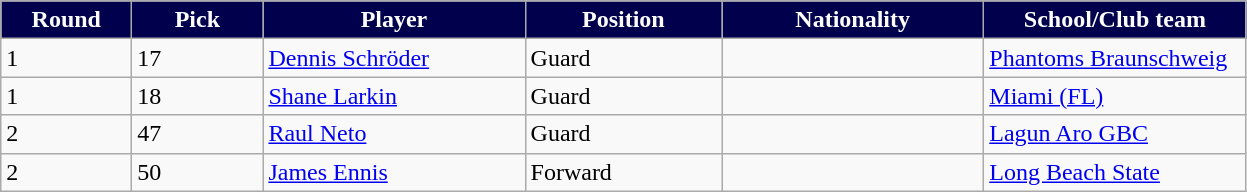<table class="wikitable sortable sortable">
<tr>
<th style="background:#00004d; color:white" width="10%">Round</th>
<th style="background:#00004d; color:white" width="10%">Pick</th>
<th style="background:#00004d; color:white" width="20%">Player</th>
<th style="background:#00004d; color:white" width="15%">Position</th>
<th style="background:#00004d; color:white" width="20%">Nationality</th>
<th style="background:#00004d; color:white" width="20%">School/Club team</th>
</tr>
<tr>
<td>1</td>
<td>17</td>
<td><a href='#'>Dennis Schröder</a></td>
<td>Guard</td>
<td></td>
<td><a href='#'>Phantoms Braunschweig</a></td>
</tr>
<tr>
<td>1</td>
<td>18</td>
<td><a href='#'>Shane Larkin</a></td>
<td>Guard</td>
<td></td>
<td><a href='#'>Miami (FL)</a></td>
</tr>
<tr>
<td>2</td>
<td>47</td>
<td><a href='#'>Raul Neto</a></td>
<td>Guard</td>
<td></td>
<td><a href='#'>Lagun Aro GBC</a></td>
</tr>
<tr>
<td>2</td>
<td>50</td>
<td><a href='#'>James Ennis</a></td>
<td>Forward</td>
<td></td>
<td><a href='#'>Long Beach State</a></td>
</tr>
</table>
